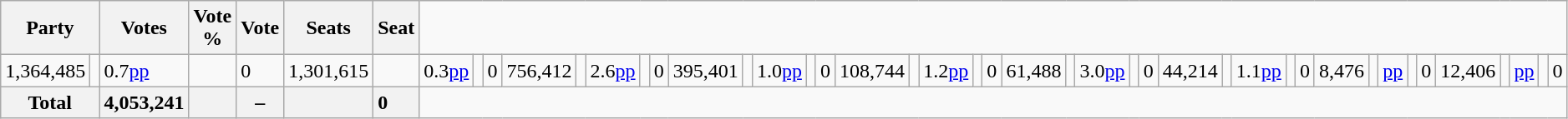<table class=wikitable style="text-align:right;">
<tr>
<th colspan=2>Party</th>
<th>Votes</th>
<th>Vote %</th>
<th>Vote </th>
<th>Seats</th>
<th>Seat </th>
</tr>
<tr>
<td>1,364,485</td>
<td style="text-align:center;"></td>
<td style="text-align:left;"> 0.7<a href='#'>pp</a></td>
<td style="text-align:center;"></td>
<td style="text-align:left;"> 0<br></td>
<td>1,301,615</td>
<td style="text-align:center;"></td>
<td style="text-align:left;"> 0.3<a href='#'>pp</a></td>
<td style="text-align:center;"></td>
<td style="text-align:left;"> 0<br></td>
<td>756,412</td>
<td style="text-align:center;"></td>
<td style="text-align:left;"> 2.6<a href='#'>pp</a></td>
<td style="text-align:center;"></td>
<td style="text-align:left;"> 0<br></td>
<td>395,401</td>
<td style="text-align:center;"></td>
<td style="text-align:left;"> 1.0<a href='#'>pp</a></td>
<td style="text-align:center;"></td>
<td style="text-align:left;"> 0<br></td>
<td>108,744</td>
<td style="text-align:center;"></td>
<td style="text-align:left;"> 1.2<a href='#'>pp</a></td>
<td style="text-align:center;"></td>
<td style="text-align:left;"> 0<br></td>
<td>61,488</td>
<td style="text-align:center;"></td>
<td style="text-align:left;"> 3.0<a href='#'>pp</a></td>
<td style="text-align:center;"></td>
<td style="text-align:left;"> 0<br></td>
<td>44,214</td>
<td style="text-align:center;"></td>
<td style="text-align:left;"> 1.1<a href='#'>pp</a></td>
<td style="text-align:center;"></td>
<td style="text-align:left;"> 0<br></td>
<td>8,476</td>
<td style="text-align:center;"></td>
<td style="text-align:left;"><a href='#'>pp</a></td>
<td style="text-align:center;"></td>
<td style="text-align:left;"> 0<br></td>
<td>12,406</td>
<td style="text-align:center;"></td>
<td style="text-align:left;"><a href='#'>pp</a></td>
<td style="text-align:center;"></td>
<td style="text-align:left;"> 0</td>
</tr>
<tr>
<th colspan="2">Total</th>
<th>4,053,241</th>
<th></th>
<th>–</th>
<th></th>
<th style="text-align:left;"> 0</th>
</tr>
</table>
